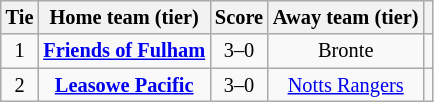<table class="wikitable" style="text-align:center; font-size:85%">
<tr>
<th>Tie</th>
<th>Home team (tier)</th>
<th>Score</th>
<th>Away team (tier)</th>
<th></th>
</tr>
<tr>
<td align="center">1</td>
<td><strong><a href='#'>Friends of Fulham</a></strong></td>
<td align="center">3–0</td>
<td>Bronte</td>
<td></td>
</tr>
<tr>
<td align="center">2</td>
<td><strong><a href='#'>Leasowe Pacific</a></strong></td>
<td align="center">3–0</td>
<td><a href='#'>Notts Rangers</a></td>
<td></td>
</tr>
</table>
